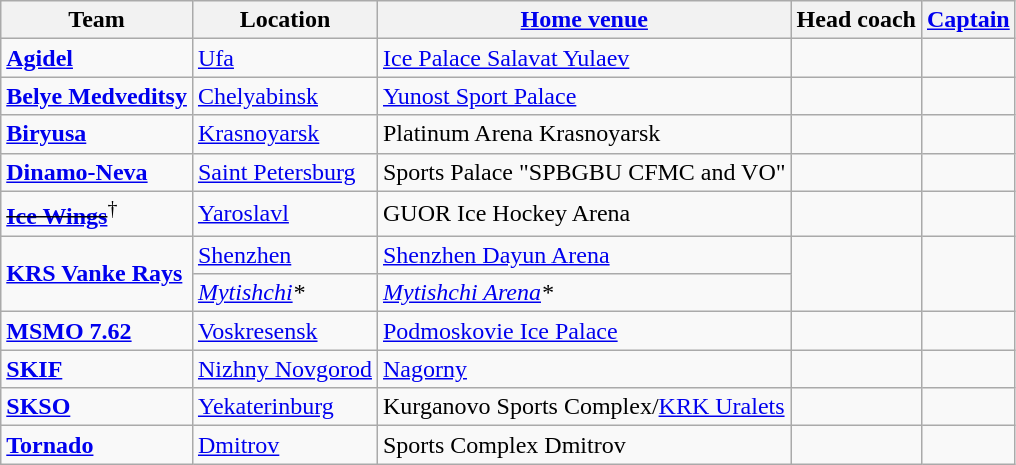<table class="wikitable sortable" width="">
<tr>
<th>Team</th>
<th>Location</th>
<th><a href='#'>Home venue</a></th>
<th>Head coach</th>
<th><a href='#'>Captain</a></th>
</tr>
<tr>
<td><a href='#'><strong>Agidel</strong></a></td>
<td> <a href='#'>Ufa</a></td>
<td><a href='#'>Ice Palace Salavat Yulaev</a></td>
<td></td>
<td></td>
</tr>
<tr>
<td><strong><a href='#'>Belye Medveditsy</a></strong></td>
<td> <a href='#'>Chelyabinsk</a></td>
<td><a href='#'>Yunost Sport Palace</a></td>
<td></td>
<td></td>
</tr>
<tr>
<td><a href='#'><strong>Biryusa</strong></a></td>
<td> <a href='#'>Krasnoyarsk</a></td>
<td>Platinum Arena Krasnoyarsk</td>
<td></td>
<td></td>
</tr>
<tr>
<td><strong><a href='#'>Dinamo-Neva</a></strong></td>
<td> <a href='#'>Saint Petersburg</a></td>
<td>Sports Palace "SPBGBU CFMC and VO"</td>
<td></td>
<td></td>
</tr>
<tr>
<td><del><a href='#'><strong>Ice Wings</strong></a></del><sup>†</sup></td>
<td> <a href='#'>Yaroslavl</a></td>
<td>GUOR Ice Hockey Arena</td>
<td></td>
<td></td>
</tr>
<tr>
<td rowspan="2"><a href='#'><strong>KRS Vanke Rays</strong></a></td>
<td> <a href='#'>Shenzhen</a></td>
<td><a href='#'>Shenzhen Dayun Arena</a></td>
<td rowspan="2"></td>
<td rowspan="2"></td>
</tr>
<tr>
<td><em> <a href='#'>Mytishchi</a>*</em></td>
<td><em><a href='#'>Mytishchi Arena</a>*</em></td>
</tr>
<tr>
<td><a href='#'><strong>MSMO 7.62</strong></a></td>
<td> <a href='#'>Voskresensk</a></td>
<td><a href='#'>Podmoskovie Ice Palace</a></td>
<td></td>
<td></td>
</tr>
<tr>
<td><a href='#'><strong>SKIF</strong></a></td>
<td> <a href='#'>Nizhny Novgorod</a></td>
<td><a href='#'>Nagorny</a></td>
<td></td>
<td></td>
</tr>
<tr>
<td><a href='#'><strong>SKSO</strong></a></td>
<td> <a href='#'>Yekaterinburg</a></td>
<td>Kurganovo Sports Complex/<a href='#'>KRK Uralets</a></td>
<td></td>
<td></td>
</tr>
<tr>
<td><a href='#'><strong>Tornado</strong></a></td>
<td> <a href='#'>Dmitrov</a></td>
<td>Sports Complex Dmitrov</td>
<td></td>
<td></td>
</tr>
</table>
